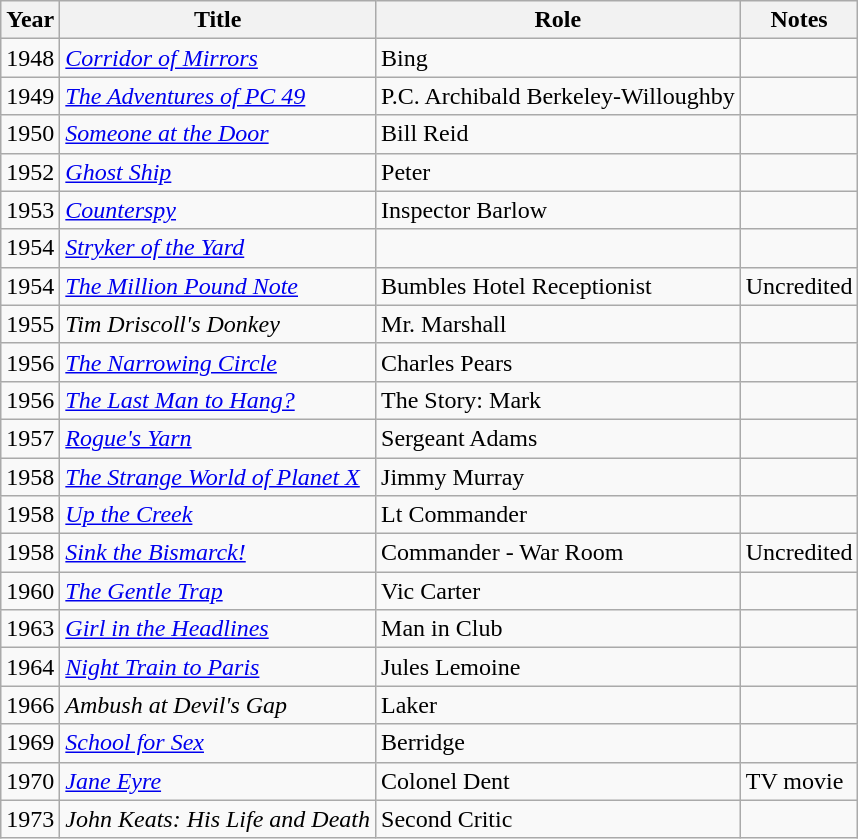<table class="wikitable">
<tr>
<th>Year</th>
<th>Title</th>
<th>Role</th>
<th>Notes</th>
</tr>
<tr>
<td>1948</td>
<td><em><a href='#'>Corridor of Mirrors</a></em></td>
<td>Bing</td>
<td></td>
</tr>
<tr>
<td>1949</td>
<td><em><a href='#'>The Adventures of PC 49</a></em></td>
<td>P.C. Archibald Berkeley-Willoughby</td>
<td></td>
</tr>
<tr>
<td>1950</td>
<td><em><a href='#'>Someone at the Door</a></em></td>
<td>Bill Reid</td>
<td></td>
</tr>
<tr>
<td>1952</td>
<td><em><a href='#'>Ghost Ship</a></em></td>
<td>Peter</td>
<td></td>
</tr>
<tr>
<td>1953</td>
<td><em><a href='#'>Counterspy</a></em></td>
<td>Inspector Barlow</td>
<td></td>
</tr>
<tr>
<td>1954</td>
<td><em><a href='#'>Stryker of the Yard</a></em></td>
<td></td>
<td></td>
</tr>
<tr>
<td>1954</td>
<td><em><a href='#'>The Million Pound Note</a></em></td>
<td>Bumbles Hotel Receptionist</td>
<td>Uncredited</td>
</tr>
<tr>
<td>1955</td>
<td><em>Tim Driscoll's Donkey</em></td>
<td>Mr. Marshall</td>
<td></td>
</tr>
<tr>
<td>1956</td>
<td><em><a href='#'>The Narrowing Circle</a></em></td>
<td>Charles Pears</td>
<td></td>
</tr>
<tr>
<td>1956</td>
<td><em><a href='#'>The Last Man to Hang?</a></em></td>
<td>The Story: Mark</td>
<td></td>
</tr>
<tr>
<td>1957</td>
<td><em><a href='#'>Rogue's Yarn</a></em></td>
<td>Sergeant Adams</td>
<td></td>
</tr>
<tr>
<td>1958</td>
<td><em><a href='#'>The Strange World of Planet X</a></em></td>
<td>Jimmy Murray</td>
<td></td>
</tr>
<tr>
<td>1958</td>
<td><em><a href='#'>Up the Creek</a></em></td>
<td>Lt Commander</td>
<td></td>
</tr>
<tr>
<td>1958</td>
<td><em><a href='#'>Sink the Bismarck!</a></em></td>
<td>Commander - War Room</td>
<td>Uncredited</td>
</tr>
<tr>
<td>1960</td>
<td><em><a href='#'>The Gentle Trap</a></em></td>
<td>Vic Carter</td>
<td></td>
</tr>
<tr>
<td>1963</td>
<td><em><a href='#'>Girl in the Headlines</a></em></td>
<td>Man in Club</td>
<td></td>
</tr>
<tr>
<td>1964</td>
<td><em><a href='#'>Night Train to Paris</a></em></td>
<td>Jules Lemoine</td>
<td></td>
</tr>
<tr>
<td>1966</td>
<td><em>Ambush at Devil's Gap</em></td>
<td>Laker</td>
<td></td>
</tr>
<tr>
<td>1969</td>
<td><em><a href='#'>School for Sex</a></em></td>
<td>Berridge</td>
<td></td>
</tr>
<tr>
<td>1970</td>
<td><em><a href='#'>Jane Eyre</a></em></td>
<td>Colonel Dent</td>
<td>TV movie</td>
</tr>
<tr>
<td>1973</td>
<td><em>John Keats: His Life and Death</em></td>
<td>Second Critic</td>
<td></td>
</tr>
</table>
